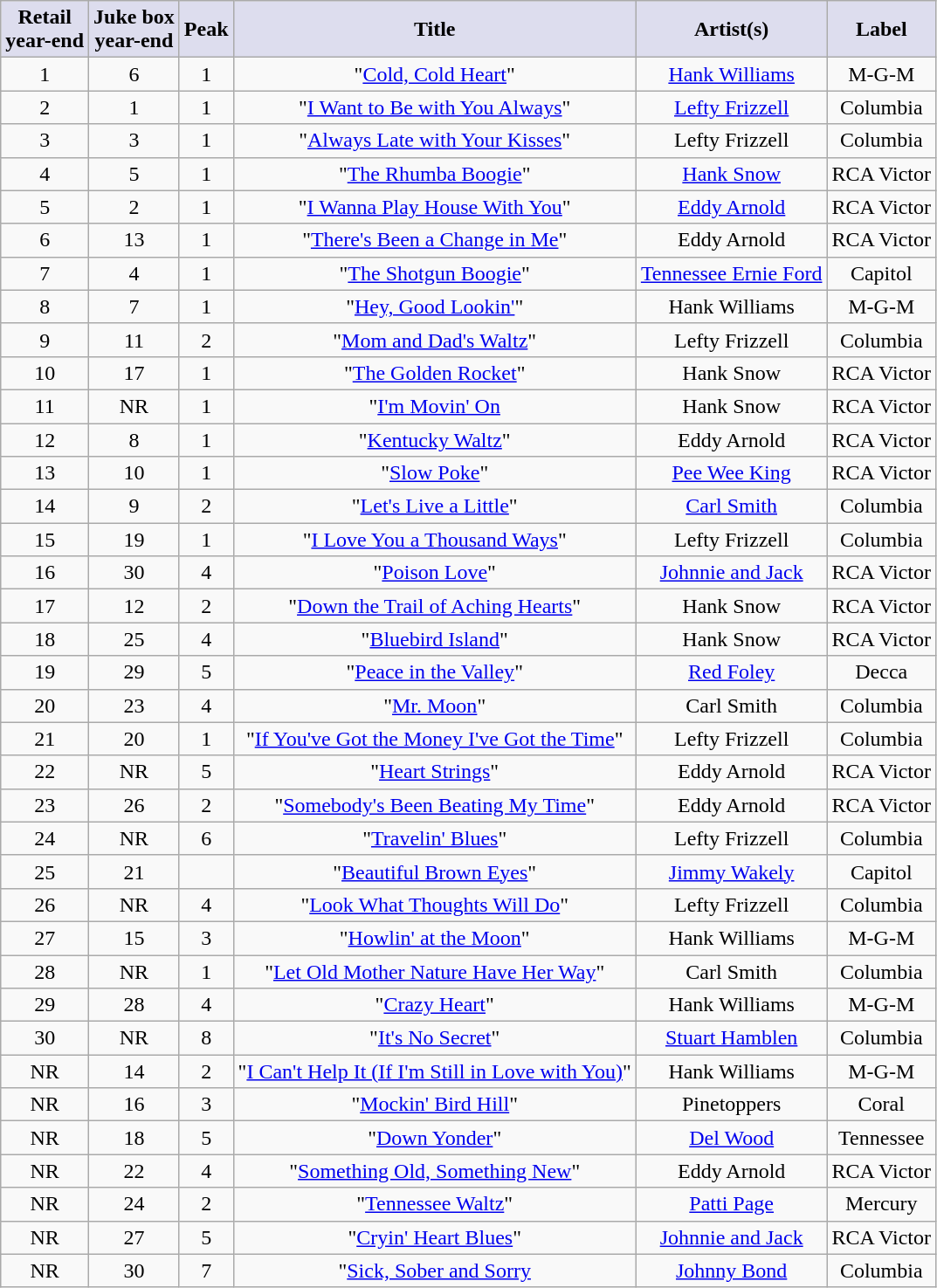<table class="wikitable sortable" style="text-align: center">
<tr>
<th scope="col" style="background:#dde;">Retail<br>year-end</th>
<th scope="col" style="background:#dde;">Juke box<br>year-end</th>
<th scope="col" style="background:#dde;">Peak</th>
<th scope="col" style="background:#dde;">Title</th>
<th scope="col" style="background:#dde;">Artist(s)</th>
<th scope="col" style="background:#dde;">Label</th>
</tr>
<tr>
<td>1</td>
<td>6</td>
<td>1</td>
<td>"<a href='#'>Cold, Cold Heart</a>"</td>
<td><a href='#'>Hank Williams</a></td>
<td>M-G-M</td>
</tr>
<tr>
<td>2</td>
<td>1</td>
<td>1</td>
<td>"<a href='#'>I Want to Be with You Always</a>"</td>
<td><a href='#'>Lefty Frizzell</a></td>
<td>Columbia</td>
</tr>
<tr>
<td>3</td>
<td>3</td>
<td>1</td>
<td>"<a href='#'>Always Late with Your Kisses</a>"</td>
<td>Lefty Frizzell</td>
<td>Columbia</td>
</tr>
<tr>
<td>4</td>
<td>5</td>
<td>1</td>
<td>"<a href='#'>The Rhumba Boogie</a>"</td>
<td><a href='#'>Hank Snow</a></td>
<td>RCA Victor</td>
</tr>
<tr>
<td>5</td>
<td>2</td>
<td>1</td>
<td>"<a href='#'>I Wanna Play House With You</a>"</td>
<td><a href='#'>Eddy Arnold</a></td>
<td>RCA Victor</td>
</tr>
<tr>
<td>6</td>
<td>13</td>
<td>1</td>
<td>"<a href='#'>There's Been a Change in Me</a>"</td>
<td>Eddy Arnold</td>
<td>RCA Victor</td>
</tr>
<tr>
<td>7</td>
<td>4</td>
<td>1</td>
<td>"<a href='#'>The Shotgun Boogie</a>"</td>
<td><a href='#'>Tennessee Ernie Ford</a></td>
<td>Capitol</td>
</tr>
<tr>
<td>8</td>
<td>7</td>
<td>1</td>
<td>"<a href='#'>Hey, Good Lookin'</a>"</td>
<td>Hank Williams</td>
<td>M-G-M</td>
</tr>
<tr>
<td>9</td>
<td>11</td>
<td>2</td>
<td>"<a href='#'>Mom and Dad's Waltz</a>"</td>
<td>Lefty Frizzell</td>
<td>Columbia</td>
</tr>
<tr>
<td>10</td>
<td>17</td>
<td>1</td>
<td>"<a href='#'>The Golden Rocket</a>"</td>
<td>Hank Snow</td>
<td>RCA Victor</td>
</tr>
<tr>
<td>11</td>
<td>NR</td>
<td>1</td>
<td>"<a href='#'>I'm Movin' On</a></td>
<td>Hank Snow</td>
<td>RCA Victor</td>
</tr>
<tr>
<td>12</td>
<td>8</td>
<td>1</td>
<td>"<a href='#'>Kentucky Waltz</a>"</td>
<td>Eddy Arnold</td>
<td>RCA Victor</td>
</tr>
<tr>
<td>13</td>
<td>10</td>
<td>1</td>
<td>"<a href='#'>Slow Poke</a>"</td>
<td><a href='#'>Pee Wee King</a></td>
<td>RCA Victor</td>
</tr>
<tr>
<td>14</td>
<td>9</td>
<td>2</td>
<td>"<a href='#'>Let's Live a Little</a>"</td>
<td><a href='#'>Carl Smith</a></td>
<td>Columbia</td>
</tr>
<tr>
<td>15</td>
<td>19</td>
<td>1</td>
<td>"<a href='#'>I Love You a Thousand Ways</a>"</td>
<td>Lefty Frizzell</td>
<td>Columbia</td>
</tr>
<tr>
<td>16</td>
<td>30</td>
<td>4</td>
<td>"<a href='#'>Poison Love</a>"</td>
<td><a href='#'>Johnnie and Jack</a></td>
<td>RCA Victor</td>
</tr>
<tr>
<td>17</td>
<td>12</td>
<td>2</td>
<td>"<a href='#'>Down the Trail of Aching Hearts</a>"</td>
<td>Hank Snow</td>
<td>RCA Victor</td>
</tr>
<tr>
<td>18</td>
<td>25</td>
<td>4</td>
<td>"<a href='#'>Bluebird Island</a>"</td>
<td>Hank Snow</td>
<td>RCA Victor</td>
</tr>
<tr>
<td>19</td>
<td>29</td>
<td>5</td>
<td>"<a href='#'>Peace in the Valley</a>"</td>
<td><a href='#'>Red Foley</a></td>
<td>Decca</td>
</tr>
<tr>
<td>20</td>
<td>23</td>
<td>4</td>
<td>"<a href='#'>Mr. Moon</a>"</td>
<td>Carl Smith</td>
<td>Columbia</td>
</tr>
<tr>
<td>21</td>
<td>20</td>
<td>1</td>
<td>"<a href='#'>If You've Got the Money I've Got the Time</a>"</td>
<td>Lefty Frizzell</td>
<td>Columbia</td>
</tr>
<tr>
<td>22</td>
<td>NR</td>
<td>5</td>
<td>"<a href='#'>Heart Strings</a>"</td>
<td>Eddy Arnold</td>
<td>RCA Victor</td>
</tr>
<tr>
<td>23</td>
<td>26</td>
<td>2</td>
<td>"<a href='#'>Somebody's Been Beating My Time</a>"</td>
<td>Eddy Arnold</td>
<td>RCA Victor</td>
</tr>
<tr>
<td>24</td>
<td>NR</td>
<td>6</td>
<td>"<a href='#'>Travelin' Blues</a>"</td>
<td>Lefty Frizzell</td>
<td>Columbia</td>
</tr>
<tr>
<td>25</td>
<td>21</td>
<td></td>
<td>"<a href='#'>Beautiful Brown Eyes</a>"</td>
<td><a href='#'>Jimmy Wakely</a></td>
<td>Capitol</td>
</tr>
<tr>
<td>26</td>
<td>NR</td>
<td>4</td>
<td>"<a href='#'>Look What Thoughts Will Do</a>"</td>
<td>Lefty Frizzell</td>
<td>Columbia</td>
</tr>
<tr>
<td>27</td>
<td>15</td>
<td>3</td>
<td>"<a href='#'>Howlin' at the Moon</a>"</td>
<td>Hank Williams</td>
<td>M-G-M</td>
</tr>
<tr>
<td>28</td>
<td>NR</td>
<td>1</td>
<td>"<a href='#'>Let Old Mother Nature Have Her Way</a>"</td>
<td>Carl Smith</td>
<td>Columbia</td>
</tr>
<tr>
<td>29</td>
<td>28</td>
<td>4</td>
<td>"<a href='#'>Crazy Heart</a>"</td>
<td>Hank Williams</td>
<td>M-G-M</td>
</tr>
<tr>
<td>30</td>
<td>NR</td>
<td>8</td>
<td>"<a href='#'>It's No Secret</a>"</td>
<td><a href='#'>Stuart Hamblen</a></td>
<td>Columbia</td>
</tr>
<tr>
<td>NR</td>
<td>14</td>
<td>2</td>
<td>"<a href='#'>I Can't Help It (If I'm Still in Love with You)</a>"</td>
<td>Hank Williams</td>
<td>M-G-M</td>
</tr>
<tr>
<td>NR</td>
<td>16</td>
<td>3</td>
<td>"<a href='#'>Mockin' Bird Hill</a>"</td>
<td>Pinetoppers</td>
<td>Coral</td>
</tr>
<tr>
<td>NR</td>
<td>18</td>
<td>5</td>
<td>"<a href='#'>Down Yonder</a>"</td>
<td><a href='#'>Del Wood</a></td>
<td>Tennessee</td>
</tr>
<tr>
<td>NR</td>
<td>22</td>
<td>4</td>
<td>"<a href='#'>Something Old, Something New</a>"</td>
<td>Eddy Arnold</td>
<td>RCA Victor</td>
</tr>
<tr>
<td>NR</td>
<td>24</td>
<td>2</td>
<td>"<a href='#'>Tennessee Waltz</a>"</td>
<td><a href='#'>Patti Page</a></td>
<td>Mercury</td>
</tr>
<tr>
<td>NR</td>
<td>27</td>
<td>5</td>
<td>"<a href='#'>Cryin' Heart Blues</a>"</td>
<td><a href='#'>Johnnie and Jack</a></td>
<td>RCA Victor</td>
</tr>
<tr>
<td>NR</td>
<td>30</td>
<td>7</td>
<td>"<a href='#'>Sick, Sober and Sorry</a></td>
<td><a href='#'>Johnny Bond</a></td>
<td>Columbia</td>
</tr>
</table>
